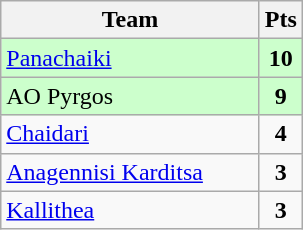<table class="wikitable" style="text-align: center;">
<tr>
<th width=165>Team</th>
<th width=20>Pts</th>
</tr>
<tr bgcolor="#ccffcc">
<td align=left><a href='#'>Panachaiki</a></td>
<td><strong>10</strong></td>
</tr>
<tr bgcolor="#ccffcc">
<td align=left>AO Pyrgos</td>
<td><strong>9</strong></td>
</tr>
<tr>
<td align=left><a href='#'>Chaidari</a></td>
<td><strong>4</strong></td>
</tr>
<tr>
<td align=left><a href='#'>Anagennisi Karditsa</a></td>
<td><strong>3</strong></td>
</tr>
<tr>
<td align=left><a href='#'>Kallithea</a></td>
<td><strong>3</strong></td>
</tr>
</table>
